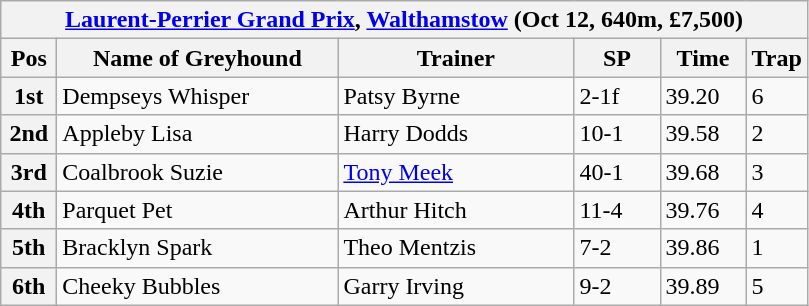<table class="wikitable">
<tr>
<th colspan="6"><a href='#'>Laurent-Perrier Grand Prix</a>, <a href='#'>Walthamstow</a> (Oct 12, 640m, £7,500)</th>
</tr>
<tr>
<th width=30>Pos</th>
<th width=180>Name of Greyhound</th>
<th width=150>Trainer</th>
<th width=50>SP</th>
<th width=50>Time</th>
<th width=30>Trap</th>
</tr>
<tr>
<th>1st</th>
<td>Dempseys Whisper</td>
<td>Patsy Byrne</td>
<td>2-1f</td>
<td>39.20</td>
<td>6</td>
</tr>
<tr>
<th>2nd</th>
<td>Appleby Lisa</td>
<td>Harry Dodds</td>
<td>10-1</td>
<td>39.58</td>
<td>2</td>
</tr>
<tr>
<th>3rd</th>
<td>Coalbrook Suzie</td>
<td><a href='#'>Tony Meek</a></td>
<td>40-1</td>
<td>39.68</td>
<td>3</td>
</tr>
<tr>
<th>4th</th>
<td>Parquet Pet</td>
<td>Arthur Hitch</td>
<td>11-4</td>
<td>39.76</td>
<td>4</td>
</tr>
<tr>
<th>5th</th>
<td>Bracklyn Spark</td>
<td>Theo Mentzis</td>
<td>7-2</td>
<td>39.86</td>
<td>1</td>
</tr>
<tr>
<th>6th</th>
<td>Cheeky Bubbles</td>
<td>Garry Irving</td>
<td>9-2</td>
<td>39.89</td>
<td>5</td>
</tr>
</table>
